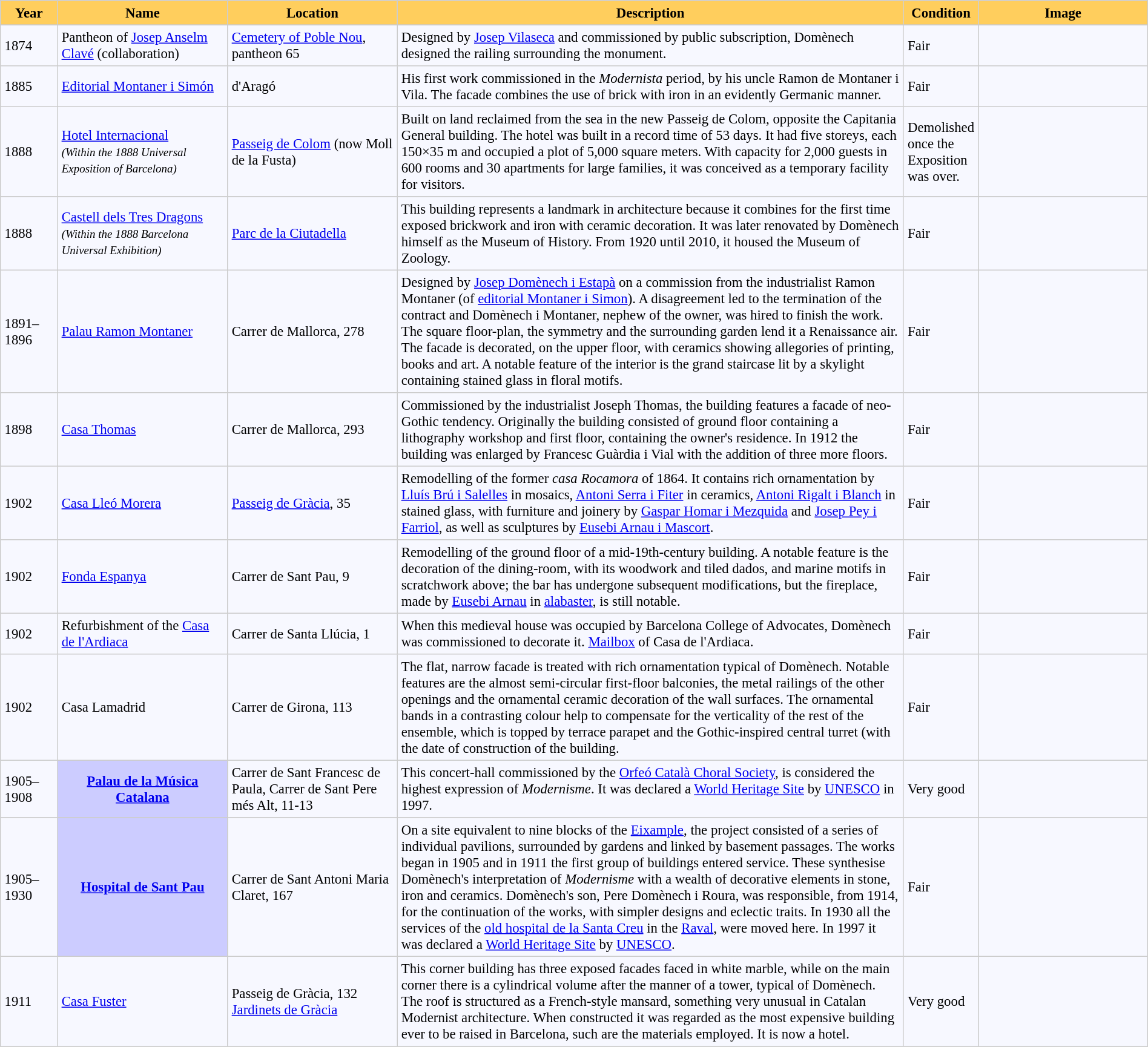<table bgcolor="#f7f8ff" cellpadding="4" cellspacing="0" border="1" style="font-size: 95%; border: #cccccc solid 1px; border-collapse: collapse;">
<tr>
<th width="5%" style="background:#ffce5d;">Year</th>
<th width="15%" style="background:#ffce5d;">Name</th>
<th width="15%" style="background:#ffce5d;">Location</th>
<th width="45%" style="background:#ffce5d;">Description</th>
<th width="5%" style="background:#ffce5d;">Condition</th>
<th width="15%" style="background:#ffce5d;">Image</th>
</tr>
<tr ---->
</tr>
<tr>
<td>1874</td>
<td>Pantheon of <a href='#'>Josep Anselm Clavé</a> (collaboration)</td>
<td><a href='#'>Cemetery of Poble Nou</a>, pantheon 65</td>
<td>Designed by <a href='#'>Josep Vilaseca</a> and commissioned by public subscription, Domènech designed the railing surrounding the monument.</td>
<td>Fair</td>
<td></td>
</tr>
<tr>
<td>1885</td>
<td><a href='#'>Editorial Montaner i Simón</a></td>
<td> d'Aragó</td>
<td>His first work commissioned in the <em>Modernista</em> period, by his uncle Ramon de Montaner i Vila. The facade combines the use of brick with iron in an evidently Germanic manner.</td>
<td>Fair</td>
<td></td>
</tr>
<tr>
<td>1888</td>
<td><a href='#'>Hotel Internacional</a><br><small><em>(Within the 1888 Universal Exposition of Barcelona)</em></small></td>
<td><a href='#'>Passeig de Colom</a> (now Moll de la Fusta)</td>
<td>Built on land reclaimed from the sea in the new Passeig de Colom, opposite the  Capitania General building. The hotel was built in a record time of 53 days. It had five storeys, each 150×35 m and occupied a plot of 5,000 square meters. With capacity for 2,000 guests in 600 rooms and 30 apartments for large families, it was conceived as a temporary facility for visitors.</td>
<td>Demolished once the  Exposition was over.</td>
<td></td>
</tr>
<tr>
<td>1888</td>
<td><a href='#'>Castell dels Tres Dragons</a><br><small><em>(Within the 1888 Barcelona Universal Exhibition)</em></small></td>
<td><a href='#'>Parc de la Ciutadella</a></td>
<td>This building represents a landmark in architecture because it combines for the first time exposed brickwork and iron with ceramic decoration. It was later renovated by Domènech  himself as the Museum of History. From 1920 until 2010, it housed the Museum of Zoology.</td>
<td>Fair</td>
<td></td>
</tr>
<tr>
<td>1891–1896</td>
<td><a href='#'>Palau Ramon Montaner</a></td>
<td>Carrer de Mallorca, 278</td>
<td>Designed by <a href='#'>Josep Domènech i Estapà</a> on a commission from the industrialist Ramon Montaner (of <a href='#'>editorial Montaner i Simon</a>). A disagreement led to the termination of the contract and Domènech i Montaner, nephew of the owner, was hired to finish the work. The square floor-plan, the symmetry and the surrounding garden  lend it a Renaissance air. The facade is decorated, on the upper floor, with ceramics showing allegories of printing, books and art. A notable feature of the interior is the grand staircase lit by a skylight containing stained glass in floral motifs.</td>
<td>Fair</td>
<td></td>
</tr>
<tr>
<td>1898</td>
<td><a href='#'>Casa Thomas</a></td>
<td>Carrer de Mallorca, 293</td>
<td>Commissioned by the industrialist Joseph Thomas, the building features a facade of neo-Gothic tendency. Originally the building consisted of ground floor containing a lithography workshop and first floor, containing the owner's residence. In 1912 the building was enlarged by Francesc Guàrdia i Vial with the addition of three more floors.</td>
<td>Fair</td>
<td></td>
</tr>
<tr>
<td>1902</td>
<td><a href='#'>Casa Lleó Morera</a></td>
<td><a href='#'>Passeig de Gràcia</a>, 35</td>
<td>Remodelling of the former <em>casa Rocamora</em> of 1864. It contains rich ornamentation by <a href='#'>Lluís Brú i Salelles</a> in mosaics, <a href='#'>Antoni Serra i Fiter</a> in ceramics, <a href='#'>Antoni Rigalt i Blanch</a> in stained glass, with furniture and joinery by <a href='#'>Gaspar Homar i Mezquida</a> and <a href='#'>Josep Pey i Farriol</a>, as well as sculptures by  <a href='#'>Eusebi Arnau i Mascort</a>.</td>
<td>Fair</td>
<td></td>
</tr>
<tr>
<td>1902</td>
<td><a href='#'>Fonda Espanya</a></td>
<td>Carrer de Sant Pau, 9</td>
<td>Remodelling of the ground floor of a mid-19th-century building. A notable feature is the decoration of the dining-room, with its woodwork and tiled dados, and marine motifs in scratchwork above; the bar has undergone subsequent modifications, but the fireplace, made by <a href='#'>Eusebi Arnau</a> in <a href='#'>alabaster</a>, is still notable.</td>
<td>Fair</td>
<td></td>
</tr>
<tr>
<td>1902</td>
<td>Refurbishment of the <a href='#'>Casa de l'Ardiaca</a></td>
<td>Carrer de Santa Llúcia, 1</td>
<td>When this medieval house was occupied by Barcelona College of Advocates, Domènech was commissioned to decorate it. <a href='#'>Mailbox</a> of Casa de l'Ardiaca.</td>
<td>Fair</td>
<td></td>
</tr>
<tr>
<td>1902</td>
<td>Casa Lamadrid</td>
<td>Carrer de Girona, 113</td>
<td>The flat, narrow facade is treated with rich ornamentation typical of Domènech. Notable features are the almost semi-circular first-floor balconies, the metal railings of the other openings  and the ornamental ceramic decoration of the wall surfaces. The ornamental bands in a contrasting colour help to compensate for the verticality of the rest of the ensemble, which is topped by terrace parapet and the Gothic-inspired central turret (with the date of construction of the building.</td>
<td>Fair</td>
<td></td>
</tr>
<tr>
<td>1905–1908</td>
<th style="background:#ccccff;"><a href='#'>Palau de la Música Catalana</a> <br></th>
<td>Carrer de Sant Francesc de Paula, Carrer de Sant Pere més Alt, 11-13</td>
<td>This concert-hall commissioned by the <a href='#'>Orfeó Català Choral Society</a>, is considered the highest expression of <em>Modernisme</em>. It was declared a <a href='#'>World Heritage Site</a> by <a href='#'>UNESCO</a> in 1997.</td>
<td>Very good</td>
<td></td>
</tr>
<tr>
<td>1905–1930</td>
<th style="background:#ccccff;"><a href='#'>Hospital de Sant Pau</a> <br></th>
<td>Carrer de Sant Antoni Maria Claret, 167</td>
<td>On a site equivalent to nine blocks of the <a href='#'>Eixample</a>, the project consisted of a series of individual pavilions, surrounded by gardens and linked by basement passages. The works began in 1905 and in 1911 the first group of buildings entered service. These synthesise Domènech's interpretation of <em>Modernisme</em> with a wealth of decorative elements in stone, iron and ceramics. Domènech's son, Pere Domènech i Roura, was responsible, from 1914, for the continuation of the works, with simpler designs and eclectic traits. In 1930 all the services of the <a href='#'>old hospital de la Santa Creu</a> in the <a href='#'>Raval</a>, were moved here. In 1997 it was declared a <a href='#'>World Heritage Site</a> by <a href='#'>UNESCO</a>. <br></td>
<td>Fair</td>
<td> <br> <br></td>
</tr>
<tr>
<td>1911</td>
<td><a href='#'>Casa Fuster</a></td>
<td>Passeig de Gràcia, 132<br><a href='#'>Jardinets de Gràcia</a></td>
<td>This corner building has three exposed facades faced in white marble, while on the main corner there is a cylindrical volume after the manner of a tower, typical of  Domènech. The roof is structured as a French-style mansard, something very unusual in Catalan Modernist architecture. When constructed it was regarded as the most expensive building ever to be raised in  Barcelona, such are the materials employed. It is now a hotel.</td>
<td>Very good</td>
<td></td>
</tr>
<tr>
</tr>
</table>
